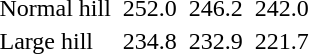<table>
<tr>
<td>Normal hill <br></td>
<td></td>
<td>252.0</td>
<td></td>
<td>246.2</td>
<td></td>
<td>242.0</td>
</tr>
<tr>
<td>Large hill <br></td>
<td></td>
<td>234.8</td>
<td></td>
<td>232.9</td>
<td></td>
<td>221.7</td>
</tr>
</table>
